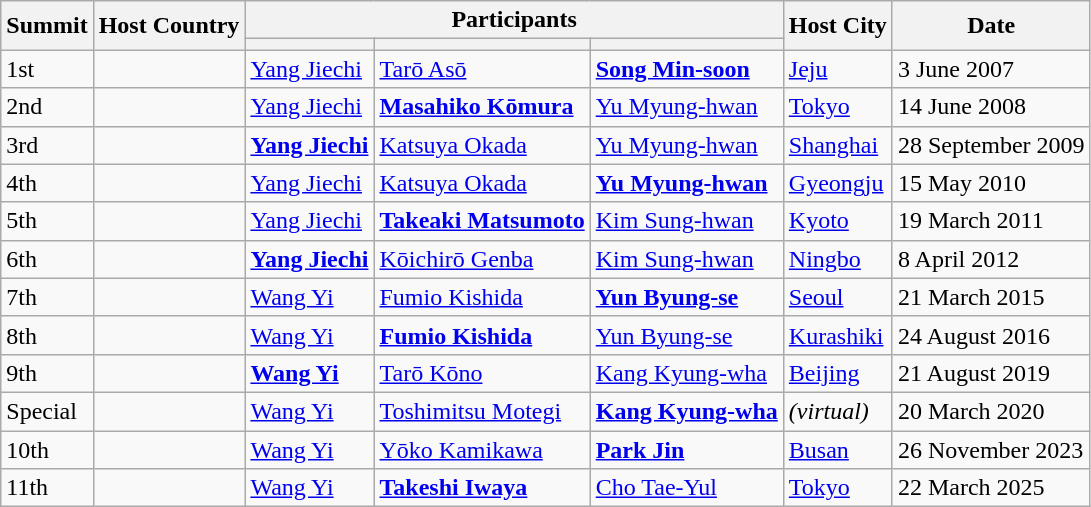<table class="wikitable">
<tr>
<th rowspan=2>Summit</th>
<th rowspan=2>Host Country</th>
<th colspan=3>Participants</th>
<th rowspan=2>Host City</th>
<th rowspan=2>Date</th>
</tr>
<tr>
<th></th>
<th></th>
<th></th>
</tr>
<tr>
<td>1st</td>
<td></td>
<td><a href='#'>Yang Jiechi</a></td>
<td><a href='#'>Tarō Asō</a></td>
<td><strong><a href='#'>Song Min-soon</a></strong></td>
<td><a href='#'>Jeju</a></td>
<td>3 June 2007</td>
</tr>
<tr>
<td>2nd</td>
<td></td>
<td><a href='#'>Yang Jiechi</a></td>
<td><strong><a href='#'>Masahiko Kōmura</a></strong></td>
<td><a href='#'>Yu Myung-hwan</a></td>
<td><a href='#'>Tokyo</a></td>
<td>14 June 2008</td>
</tr>
<tr>
<td>3rd</td>
<td></td>
<td><strong><a href='#'>Yang Jiechi</a></strong></td>
<td><a href='#'>Katsuya Okada</a></td>
<td><a href='#'>Yu Myung-hwan</a></td>
<td><a href='#'>Shanghai</a></td>
<td>28 September 2009</td>
</tr>
<tr>
<td>4th</td>
<td></td>
<td><a href='#'>Yang Jiechi</a></td>
<td><a href='#'>Katsuya Okada</a></td>
<td><strong><a href='#'>Yu Myung-hwan</a></strong></td>
<td><a href='#'>Gyeongju</a></td>
<td>15 May 2010</td>
</tr>
<tr>
<td>5th</td>
<td></td>
<td><a href='#'>Yang Jiechi</a></td>
<td><strong><a href='#'>Takeaki Matsumoto</a></strong></td>
<td><a href='#'>Kim Sung-hwan</a></td>
<td><a href='#'>Kyoto</a></td>
<td>19 March 2011</td>
</tr>
<tr>
<td>6th</td>
<td></td>
<td><strong><a href='#'>Yang Jiechi</a></strong></td>
<td><a href='#'>Kōichirō Genba</a></td>
<td><a href='#'>Kim Sung-hwan</a></td>
<td><a href='#'>Ningbo</a></td>
<td>8 April 2012</td>
</tr>
<tr>
<td>7th</td>
<td></td>
<td><a href='#'>Wang Yi</a></td>
<td><a href='#'>Fumio Kishida</a></td>
<td><strong><a href='#'>Yun Byung-se</a></strong></td>
<td><a href='#'>Seoul</a></td>
<td>21 March 2015</td>
</tr>
<tr>
<td>8th</td>
<td></td>
<td><a href='#'>Wang Yi</a></td>
<td><strong><a href='#'>Fumio Kishida</a></strong></td>
<td><a href='#'>Yun Byung-se</a></td>
<td><a href='#'>Kurashiki</a></td>
<td>24 August 2016</td>
</tr>
<tr>
<td>9th</td>
<td></td>
<td><strong><a href='#'>Wang Yi</a></strong></td>
<td><a href='#'>Tarō Kōno</a></td>
<td><a href='#'>Kang Kyung-wha</a></td>
<td><a href='#'>Beijing</a></td>
<td>21 August 2019</td>
</tr>
<tr>
<td>Special</td>
<td></td>
<td><a href='#'>Wang Yi</a></td>
<td><a href='#'>Toshimitsu Motegi</a></td>
<td><strong><a href='#'>Kang Kyung-wha</a></strong></td>
<td><em>(virtual)</em></td>
<td>20 March 2020</td>
</tr>
<tr>
<td>10th</td>
<td></td>
<td><a href='#'>Wang Yi</a></td>
<td><a href='#'>Yōko Kamikawa</a></td>
<td><strong><a href='#'>Park Jin</a></strong></td>
<td><a href='#'>Busan</a></td>
<td>26 November 2023</td>
</tr>
<tr>
<td>11th</td>
<td></td>
<td><a href='#'>Wang Yi</a></td>
<td><a href='#'><strong>Takeshi Iwaya</strong></a></td>
<td><a href='#'>Cho Tae-Yul</a></td>
<td><a href='#'>Tokyo</a></td>
<td>22 March 2025</td>
</tr>
</table>
